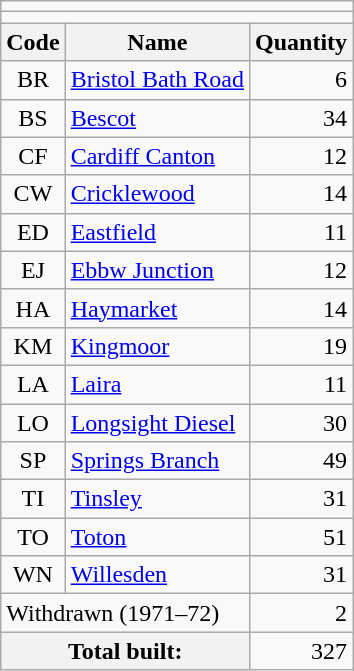<table class="wikitable floatright">
<tr>
<td colspan=3></td>
</tr>
<tr>
<td colspan=3></td>
</tr>
<tr>
<th>Code</th>
<th>Name</th>
<th>Quantity</th>
</tr>
<tr>
<td style="text-align:center">BR</td>
<td><a href='#'>Bristol Bath Road</a></td>
<td style="text-align:right">6</td>
</tr>
<tr>
<td style="text-align:center">BS</td>
<td><a href='#'>Bescot</a></td>
<td style="text-align:right">34</td>
</tr>
<tr>
<td style="text-align:center">CF</td>
<td><a href='#'>Cardiff Canton</a></td>
<td style="text-align:right">12</td>
</tr>
<tr>
<td style="text-align:center">CW</td>
<td><a href='#'>Cricklewood</a></td>
<td style="text-align:right">14</td>
</tr>
<tr>
<td style="text-align:center">ED</td>
<td><a href='#'>Eastfield</a></td>
<td style="text-align:right">11</td>
</tr>
<tr>
<td style="text-align:center">EJ</td>
<td><a href='#'>Ebbw Junction</a></td>
<td style="text-align:right">12</td>
</tr>
<tr>
<td style="text-align:center">HA</td>
<td><a href='#'>Haymarket</a></td>
<td style="text-align:right">14</td>
</tr>
<tr>
<td style="text-align:center">KM</td>
<td><a href='#'>Kingmoor</a></td>
<td style="text-align:right">19</td>
</tr>
<tr>
<td style="text-align:center">LA</td>
<td><a href='#'>Laira</a></td>
<td style="text-align:right">11</td>
</tr>
<tr>
<td style="text-align:center">LO</td>
<td><a href='#'>Longsight Diesel</a></td>
<td style="text-align:right">30</td>
</tr>
<tr>
<td style="text-align:center">SP</td>
<td><a href='#'>Springs Branch</a></td>
<td style="text-align:right">49</td>
</tr>
<tr>
<td style="text-align:center">TI</td>
<td><a href='#'>Tinsley</a></td>
<td style="text-align:right">31</td>
</tr>
<tr>
<td style="text-align:center">TO</td>
<td><a href='#'>Toton</a></td>
<td style="text-align:right">51</td>
</tr>
<tr>
<td style="text-align:center">WN</td>
<td><a href='#'>Willesden</a></td>
<td style="text-align:right">31</td>
</tr>
<tr>
<td colspan=2>Withdrawn (1971–72)</td>
<td style="text-align:right">2</td>
</tr>
<tr>
<th colspan=2 scope=row>Total built:</th>
<td style="text-align:right">327</td>
</tr>
</table>
